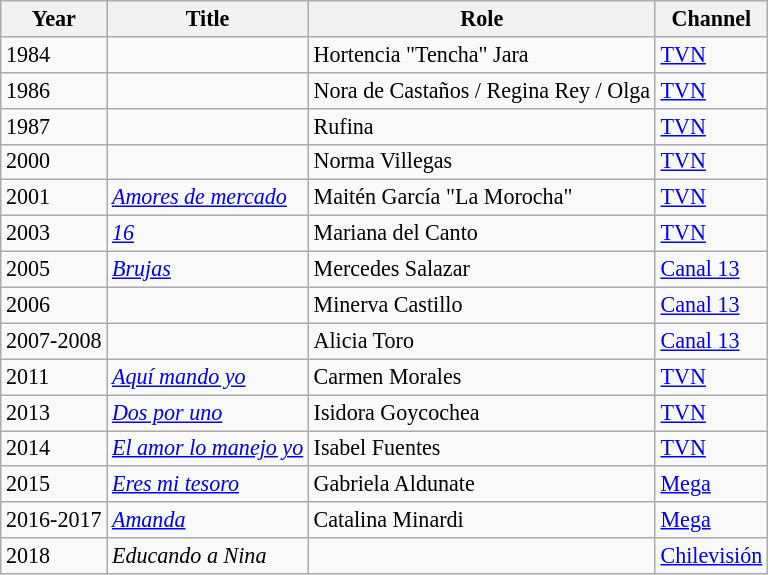<table class="wikitable" style="font-size: 92%;">
<tr>
<th>Year</th>
<th>Title</th>
<th>Role</th>
<th>Channel</th>
</tr>
<tr>
<td>1984</td>
<td><em></em></td>
<td>Hortencia "Tencha" Jara</td>
<td><a href='#'>TVN</a></td>
</tr>
<tr>
<td>1986</td>
<td><em></em></td>
<td>Nora de Castaños / Regina Rey / Olga</td>
<td><a href='#'>TVN</a></td>
</tr>
<tr>
<td>1987</td>
<td><em></em></td>
<td>Rufina</td>
<td><a href='#'>TVN</a></td>
</tr>
<tr>
<td>2000</td>
<td><em></em></td>
<td>Norma Villegas</td>
<td><a href='#'>TVN</a></td>
</tr>
<tr>
<td>2001</td>
<td><em><a href='#'>Amores de mercado</a></em></td>
<td>Maitén García "La Morocha"</td>
<td><a href='#'>TVN</a></td>
</tr>
<tr>
<td>2003</td>
<td><em><a href='#'>16</a></em></td>
<td>Mariana del Canto</td>
<td><a href='#'>TVN</a></td>
</tr>
<tr>
<td>2005</td>
<td><em><a href='#'>Brujas</a></em></td>
<td>Mercedes Salazar</td>
<td><a href='#'>Canal 13</a></td>
</tr>
<tr>
<td>2006</td>
<td><em></em></td>
<td>Minerva Castillo</td>
<td><a href='#'>Canal 13</a></td>
</tr>
<tr>
<td>2007-2008</td>
<td><em></em></td>
<td>Alicia Toro</td>
<td><a href='#'>Canal 13</a></td>
</tr>
<tr>
<td>2011</td>
<td><em><a href='#'>Aquí mando yo</a></em></td>
<td>Carmen Morales</td>
<td><a href='#'>TVN</a></td>
</tr>
<tr>
<td>2013</td>
<td><em><a href='#'>Dos por uno</a></em></td>
<td>Isidora Goycochea</td>
<td><a href='#'>TVN</a></td>
</tr>
<tr>
<td>2014</td>
<td><em><a href='#'>El amor lo manejo yo</a></em></td>
<td>Isabel Fuentes</td>
<td><a href='#'>TVN</a></td>
</tr>
<tr>
<td>2015</td>
<td><em><a href='#'>Eres mi tesoro</a></em></td>
<td>Gabriela Aldunate</td>
<td><a href='#'>Mega</a></td>
</tr>
<tr>
<td>2016-2017</td>
<td><em><a href='#'>Amanda</a></em></td>
<td>Catalina Minardi</td>
<td><a href='#'>Mega</a></td>
</tr>
<tr>
<td>2018</td>
<td><em>Educando a Nina</em></td>
<td></td>
<td><a href='#'>Chilevisión</a></td>
</tr>
</table>
